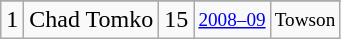<table class="wikitable">
<tr>
</tr>
<tr>
<td>1</td>
<td>Chad Tomko</td>
<td>15</td>
<td style="font-size:80%;"><a href='#'>2008–09</a></td>
<td style="font-size:80%;">Towson</td>
</tr>
</table>
